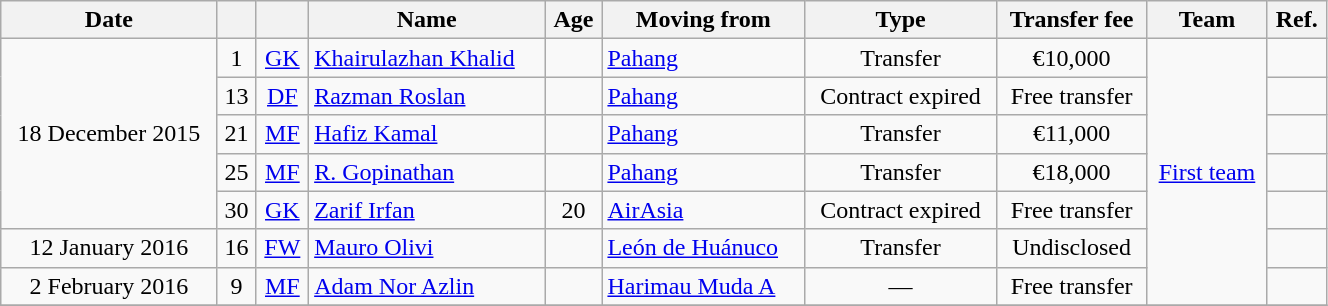<table class="wikitable sortable" style="width:70%; text-align:center; font-size:100%; text-align:centre">
<tr>
<th>Date</th>
<th></th>
<th></th>
<th>Name</th>
<th>Age</th>
<th>Moving from</th>
<th>Type</th>
<th>Transfer fee</th>
<th>Team</th>
<th>Ref.</th>
</tr>
<tr>
<td rowspan="5">18 December 2015</td>
<td>1</td>
<td><a href='#'>GK</a></td>
<td style="text-align:left"> <a href='#'>Khairulazhan Khalid</a></td>
<td></td>
<td style="text-align:left"> <a href='#'>Pahang</a></td>
<td>Transfer</td>
<td>€10,000</td>
<td rowspan="7"><a href='#'>First team</a></td>
<td></td>
</tr>
<tr>
<td>13</td>
<td><a href='#'>DF</a></td>
<td style="text-align:left"> <a href='#'>Razman Roslan</a></td>
<td></td>
<td style="text-align:left"> <a href='#'>Pahang</a></td>
<td>Contract expired</td>
<td>Free transfer</td>
<td></td>
</tr>
<tr>
<td>21</td>
<td><a href='#'>MF</a></td>
<td style="text-align:left"> <a href='#'>Hafiz Kamal</a></td>
<td></td>
<td style="text-align:left"> <a href='#'>Pahang</a></td>
<td>Transfer</td>
<td>€11,000</td>
<td></td>
</tr>
<tr>
<td>25</td>
<td><a href='#'>MF</a></td>
<td style="text-align:left"> <a href='#'>R. Gopinathan</a></td>
<td></td>
<td style="text-align:left"> <a href='#'>Pahang</a></td>
<td>Transfer</td>
<td>€18,000</td>
<td></td>
</tr>
<tr>
<td>30</td>
<td><a href='#'>GK</a></td>
<td style="text-align:left"> <a href='#'>Zarif Irfan</a></td>
<td>20</td>
<td style="text-align:left"> <a href='#'>AirAsia</a></td>
<td>Contract expired</td>
<td>Free transfer</td>
<td></td>
</tr>
<tr>
<td>12 January 2016</td>
<td>16</td>
<td><a href='#'>FW</a></td>
<td style="text-align:left"> <a href='#'>Mauro Olivi</a></td>
<td></td>
<td style="text-align:left"> <a href='#'>León de Huánuco</a></td>
<td>Transfer</td>
<td>Undisclosed</td>
<td></td>
</tr>
<tr>
<td>2 February 2016</td>
<td>9</td>
<td><a href='#'>MF</a></td>
<td style="text-align:left"> <a href='#'>Adam Nor Azlin</a></td>
<td></td>
<td style="text-align:left"> <a href='#'>Harimau Muda A</a></td>
<td>—</td>
<td>Free transfer</td>
<td></td>
</tr>
<tr>
</tr>
</table>
